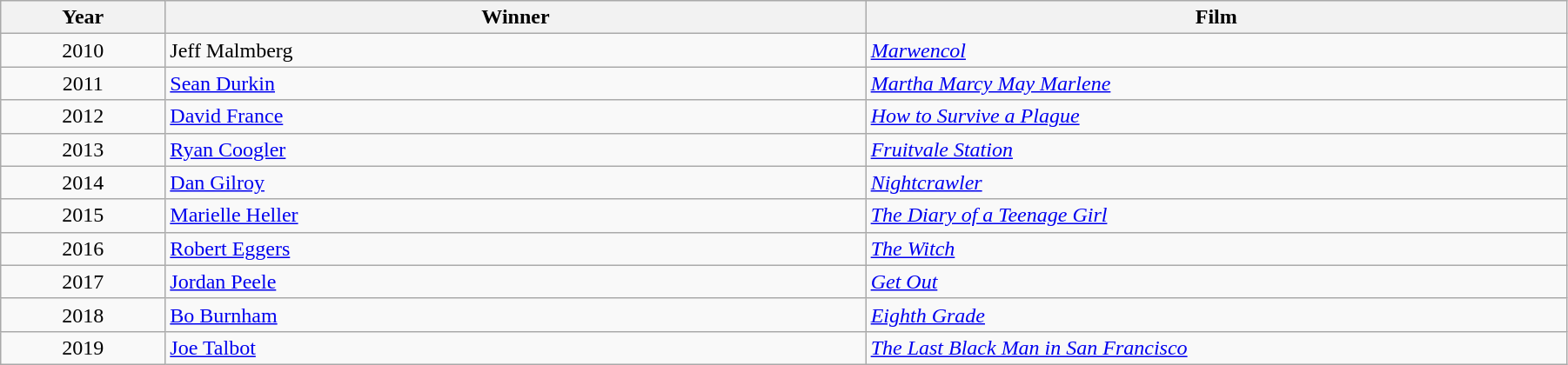<table class="wikitable" width="95%" cellpadding="5">
<tr>
<th width="100"><strong>Year</strong></th>
<th width="450"><strong>Winner</strong></th>
<th width="450"><strong>Film</strong></th>
</tr>
<tr>
<td style="text-align:center;">2010</td>
<td>Jeff Malmberg</td>
<td><em><a href='#'>Marwencol</a></em></td>
</tr>
<tr>
<td style="text-align:center;">2011</td>
<td><a href='#'>Sean Durkin</a></td>
<td><em><a href='#'>Martha Marcy May Marlene</a></em></td>
</tr>
<tr>
<td style="text-align:center;">2012</td>
<td><a href='#'>David France</a></td>
<td><em><a href='#'>How to Survive a Plague</a></em></td>
</tr>
<tr>
<td style="text-align:center;">2013</td>
<td><a href='#'>Ryan Coogler</a></td>
<td><em><a href='#'>Fruitvale Station</a></em></td>
</tr>
<tr>
<td style="text-align:center;">2014</td>
<td><a href='#'>Dan Gilroy</a></td>
<td><em><a href='#'>Nightcrawler</a></em></td>
</tr>
<tr>
<td style="text-align:center;">2015</td>
<td><a href='#'>Marielle Heller</a></td>
<td><em><a href='#'>The Diary of a Teenage Girl</a></em></td>
</tr>
<tr>
<td style="text-align:center;">2016</td>
<td><a href='#'>Robert Eggers</a></td>
<td><em><a href='#'>The Witch</a></em></td>
</tr>
<tr>
<td style="text-align:center;">2017</td>
<td><a href='#'>Jordan Peele</a></td>
<td><em><a href='#'>Get Out</a></em></td>
</tr>
<tr>
<td style="text-align:center;">2018</td>
<td><a href='#'>Bo Burnham</a></td>
<td><em><a href='#'>Eighth Grade</a></em></td>
</tr>
<tr>
<td style="text-align:center;">2019</td>
<td><a href='#'>Joe Talbot</a></td>
<td><em><a href='#'>The Last Black Man in San Francisco</a></em></td>
</tr>
</table>
